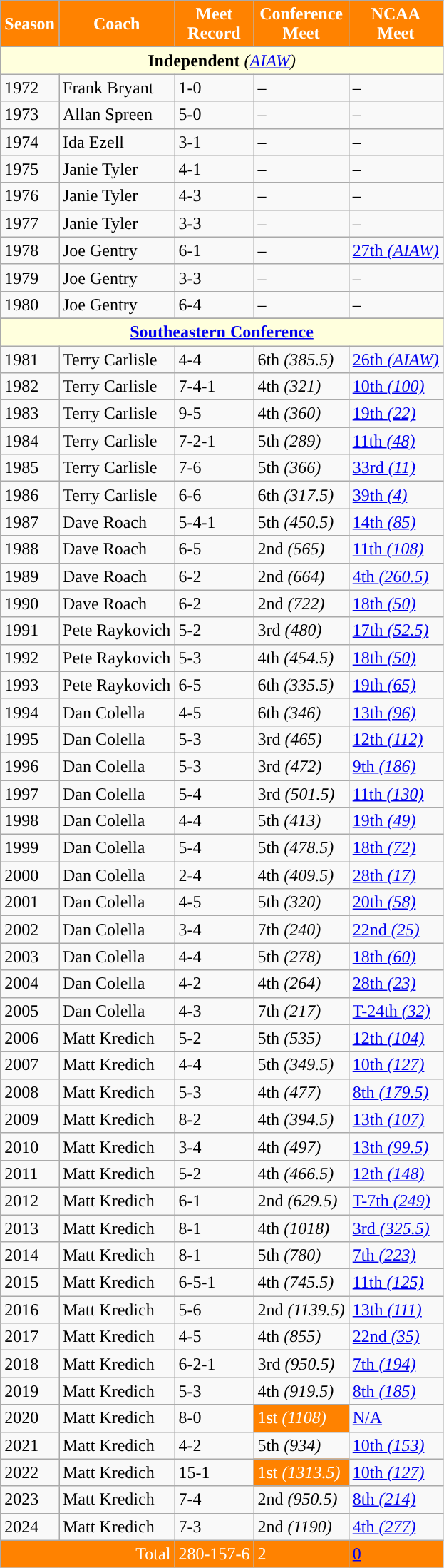<table class="wikitable">
<tr>
<th rowspan="1" style="background: #FF8200; color:white;">Season</th>
<th rowspan="1" style="background: #FF8200; color:white;">Coach</th>
<th rowspan="1" style="background: #FF8200; color:white;">Meet<br>Record</th>
<th rowspan="1" style="background: #FF8200; color:white;">Conference<br>Meet</th>
<th rowspan="1" style="background: #FF8200; color:white;">NCAA<br>Meet</th>
</tr>
<tr style="background: #ffffdd;">
<td colspan="5" style="text-align:center;"><strong>Independent</strong> <em>(<a href='#'>AIAW</a>)</em></td>
</tr>
<tr>
<td>1972</td>
<td>Frank Bryant</td>
<td>1-0</td>
<td>–</td>
<td>–</td>
</tr>
<tr>
<td>1973</td>
<td>Allan Spreen</td>
<td>5-0</td>
<td>–</td>
<td>–</td>
</tr>
<tr>
<td>1974</td>
<td>Ida Ezell</td>
<td>3-1</td>
<td>–</td>
<td>–</td>
</tr>
<tr>
<td>1975</td>
<td>Janie Tyler</td>
<td>4-1</td>
<td>–</td>
<td>–</td>
</tr>
<tr>
<td>1976</td>
<td>Janie Tyler</td>
<td>4-3</td>
<td>–</td>
<td>–</td>
</tr>
<tr>
<td>1977</td>
<td>Janie Tyler</td>
<td>3-3</td>
<td>–</td>
<td>–</td>
</tr>
<tr>
<td>1978</td>
<td>Joe Gentry</td>
<td>6-1</td>
<td>–</td>
<td><a href='#'>27th <em>(AIAW)</em></a></td>
</tr>
<tr>
<td>1979</td>
<td>Joe Gentry</td>
<td>3-3</td>
<td>–</td>
<td>–</td>
</tr>
<tr>
<td>1980</td>
<td>Joe Gentry</td>
<td>6-4</td>
<td>–</td>
<td>–</td>
</tr>
<tr>
</tr>
<tr style="background: #ffffdd;">
<td colspan="5" style="text-align:center;"><strong><a href='#'>Southeastern Conference</a></strong></td>
</tr>
<tr>
<td>1981</td>
<td>Terry Carlisle</td>
<td>4-4</td>
<td>6th <em>(385.5)</em></td>
<td><a href='#'>26th <em>(AIAW)</em></a></td>
</tr>
<tr>
<td>1982</td>
<td>Terry Carlisle</td>
<td>7-4-1</td>
<td>4th <em>(321)</em></td>
<td><a href='#'>10th <em>(100)</em></a></td>
</tr>
<tr>
<td>1983</td>
<td>Terry Carlisle</td>
<td>9-5</td>
<td>4th <em>(360)</em></td>
<td><a href='#'>19th <em>(22)</em></a></td>
</tr>
<tr>
<td>1984</td>
<td>Terry Carlisle</td>
<td>7-2-1</td>
<td>5th <em>(289)</em></td>
<td><a href='#'>11th <em>(48)</em></a></td>
</tr>
<tr>
<td>1985</td>
<td>Terry Carlisle</td>
<td>7-6</td>
<td>5th <em>(366)</em></td>
<td><a href='#'>33rd <em>(11)</em></a></td>
</tr>
<tr>
<td>1986</td>
<td>Terry Carlisle</td>
<td>6-6</td>
<td>6th <em>(317.5)</em></td>
<td><a href='#'>39th <em>(4)</em></a></td>
</tr>
<tr>
<td>1987</td>
<td>Dave Roach</td>
<td>5-4-1</td>
<td>5th <em>(450.5)</em></td>
<td><a href='#'>14th <em>(85)</em></a></td>
</tr>
<tr>
<td>1988</td>
<td>Dave Roach</td>
<td>6-5</td>
<td>2nd <em>(565)</em></td>
<td><a href='#'>11th <em>(108)</em></a></td>
</tr>
<tr>
<td>1989</td>
<td>Dave Roach</td>
<td>6-2</td>
<td>2nd <em>(664)</em></td>
<td><a href='#'>4th <em>(260.5)</em></a></td>
</tr>
<tr>
<td>1990</td>
<td>Dave Roach</td>
<td>6-2</td>
<td>2nd <em>(722)</em></td>
<td><a href='#'>18th <em>(50)</em></a></td>
</tr>
<tr>
<td>1991</td>
<td>Pete Raykovich</td>
<td>5-2</td>
<td>3rd <em>(480)</em></td>
<td><a href='#'>17th <em>(52.5)</em></a></td>
</tr>
<tr>
<td>1992</td>
<td>Pete Raykovich</td>
<td>5-3</td>
<td>4th <em>(454.5)</em></td>
<td><a href='#'>18th <em>(50)</em></a></td>
</tr>
<tr>
<td>1993</td>
<td>Pete Raykovich</td>
<td>6-5</td>
<td>6th <em>(335.5)</em></td>
<td><a href='#'>19th <em>(65)</em></a></td>
</tr>
<tr>
<td>1994</td>
<td>Dan Colella</td>
<td>4-5</td>
<td>6th <em>(346)</em></td>
<td><a href='#'>13th <em>(96)</em></a></td>
</tr>
<tr>
<td>1995</td>
<td>Dan Colella</td>
<td>5-3</td>
<td>3rd <em>(465)</em></td>
<td><a href='#'>12th <em>(112)</em></a></td>
</tr>
<tr>
<td>1996</td>
<td>Dan Colella</td>
<td>5-3</td>
<td>3rd <em>(472)</em></td>
<td><a href='#'>9th <em>(186)</em></a></td>
</tr>
<tr>
<td>1997</td>
<td>Dan Colella</td>
<td>5-4</td>
<td>3rd <em>(501.5)</em></td>
<td><a href='#'>11th <em>(130)</em></a></td>
</tr>
<tr>
<td>1998</td>
<td>Dan Colella</td>
<td>4-4</td>
<td>5th <em>(413)</em></td>
<td><a href='#'>19th <em>(49)</em></a></td>
</tr>
<tr>
<td>1999</td>
<td>Dan Colella</td>
<td>5-4</td>
<td>5th <em>(478.5)</em></td>
<td><a href='#'>18th <em>(72)</em></a></td>
</tr>
<tr>
<td>2000</td>
<td>Dan Colella</td>
<td>2-4</td>
<td>4th <em>(409.5)</em></td>
<td><a href='#'>28th <em>(17)</em></a></td>
</tr>
<tr>
<td>2001</td>
<td>Dan Colella</td>
<td>4-5</td>
<td>5th <em>(320)</em></td>
<td><a href='#'>20th <em>(58)</em></a></td>
</tr>
<tr>
<td>2002</td>
<td>Dan Colella</td>
<td>3-4</td>
<td>7th <em>(240)</em></td>
<td><a href='#'>22nd <em>(25)</em></a></td>
</tr>
<tr>
<td>2003</td>
<td>Dan Colella</td>
<td>4-4</td>
<td>5th <em>(278)</em></td>
<td><a href='#'>18th <em>(60)</em></a></td>
</tr>
<tr>
<td>2004</td>
<td>Dan Colella</td>
<td>4-2</td>
<td>4th <em>(264)</em></td>
<td><a href='#'>28th <em>(23)</em></a></td>
</tr>
<tr>
<td>2005</td>
<td>Dan Colella</td>
<td>4-3</td>
<td>7th <em>(217)</em></td>
<td><a href='#'>T-24th <em>(32)</em></a></td>
</tr>
<tr>
<td>2006</td>
<td>Matt Kredich</td>
<td>5-2</td>
<td>5th <em>(535)</em></td>
<td><a href='#'>12th <em>(104)</em></a></td>
</tr>
<tr>
<td>2007</td>
<td>Matt Kredich</td>
<td>4-4</td>
<td>5th <em>(349.5)</em></td>
<td><a href='#'>10th <em>(127)</em></a></td>
</tr>
<tr>
<td>2008</td>
<td>Matt Kredich</td>
<td>5-3</td>
<td>4th <em>(477)</em></td>
<td><a href='#'>8th <em>(179.5)</em></a></td>
</tr>
<tr>
<td>2009</td>
<td>Matt Kredich</td>
<td>8-2</td>
<td>4th <em>(394.5)</em></td>
<td><a href='#'>13th <em>(107)</em></a></td>
</tr>
<tr>
<td>2010</td>
<td>Matt Kredich</td>
<td>3-4</td>
<td>4th <em>(497)</em></td>
<td><a href='#'>13th <em>(99.5)</em></a></td>
</tr>
<tr>
<td>2011</td>
<td>Matt Kredich</td>
<td>5-2</td>
<td>4th <em>(466.5)</em></td>
<td><a href='#'>12th <em>(148)</em></a></td>
</tr>
<tr>
<td>2012</td>
<td>Matt Kredich</td>
<td>6-1</td>
<td>2nd <em>(629.5)</em></td>
<td><a href='#'>T-7th <em>(249)</em></a></td>
</tr>
<tr>
<td>2013</td>
<td>Matt Kredich</td>
<td>8-1</td>
<td>4th <em>(1018)</em></td>
<td><a href='#'>3rd <em>(325.5)</em></a></td>
</tr>
<tr>
<td>2014</td>
<td>Matt Kredich</td>
<td>8-1</td>
<td>5th <em>(780)</em></td>
<td><a href='#'>7th <em>(223)</em></a></td>
</tr>
<tr>
<td>2015</td>
<td>Matt Kredich</td>
<td>6-5-1</td>
<td>4th <em>(745.5)</em></td>
<td><a href='#'>11th <em>(125)</em></a></td>
</tr>
<tr>
<td>2016</td>
<td>Matt Kredich</td>
<td>5-6</td>
<td>2nd <em>(1139.5)</em></td>
<td><a href='#'>13th <em>(111)</em></a></td>
</tr>
<tr>
<td>2017</td>
<td>Matt Kredich</td>
<td>4-5</td>
<td>4th <em>(855)</em></td>
<td><a href='#'>22nd <em>(35)</em></a></td>
</tr>
<tr>
<td>2018</td>
<td>Matt Kredich</td>
<td>6-2-1</td>
<td>3rd <em>(950.5)</em></td>
<td><a href='#'>7th <em>(194)</em></a></td>
</tr>
<tr>
<td>2019</td>
<td>Matt Kredich</td>
<td>5-3</td>
<td>4th <em>(919.5)</em></td>
<td><a href='#'>8th <em>(185)</em></a></td>
</tr>
<tr>
<td>2020</td>
<td>Matt Kredich</td>
<td>8-0</td>
<td style="background: #FF8200; color:white">1st <em>(1108)</em></td>
<td><a href='#'>N/A</a></td>
</tr>
<tr>
<td>2021</td>
<td>Matt Kredich</td>
<td>4-2</td>
<td>5th <em>(934)</em></td>
<td><a href='#'>10th <em>(153)</em></a></td>
</tr>
<tr>
<td>2022</td>
<td>Matt Kredich</td>
<td>15-1</td>
<td style="background: #FF8200; color:white">1st <em>(1313.5)</em></td>
<td><a href='#'>10th <em>(127)</em></a></td>
</tr>
<tr>
<td>2023</td>
<td>Matt Kredich</td>
<td>7-4</td>
<td>2nd <em>(950.5)</em></td>
<td><a href='#'>8th <em>(214)</em></a></td>
</tr>
<tr>
<td>2024</td>
<td>Matt Kredich</td>
<td>7-3</td>
<td>2nd <em>(1190)</em></td>
<td><a href='#'>4th <em>(277)</em></a></td>
</tr>
<tr style="background: #FF8200; color:white">
<td colspan="2" align="right">Total</td>
<td>280-157-6</td>
<td>2</td>
<td><a href='#'>0</a></td>
</tr>
</table>
